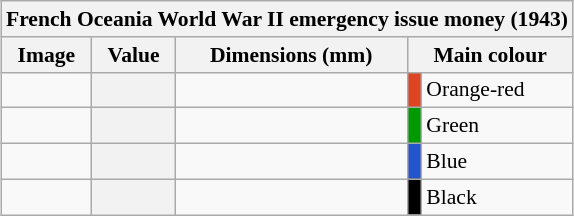<table class="wikitable"  style="margin:auto; font-size:90%;">
<tr>
<th colspan="5">French Oceania World War II emergency issue money (1943)</th>
</tr>
<tr>
<th>Image</th>
<th>Value</th>
<th>Dimensions (mm)</th>
<th colspan="2">Main colour</th>
</tr>
<tr>
<td style="text-align:center"></td>
<th></th>
<td style="text-align:center"></td>
<td style="text-align:center; background:#d42"></td>
<td>Orange-red</td>
</tr>
<tr>
<td style="text-align:center"></td>
<th></th>
<td style="text-align:center"></td>
<td style="text-align:center; background:#090"></td>
<td>Green</td>
</tr>
<tr>
<td style="text-align:center"></td>
<th></th>
<td style="text-align:center"></td>
<td style="text-align:center; background:#25c"></td>
<td>Blue</td>
</tr>
<tr>
<td style="text-align:center"></td>
<th></th>
<td style="text-align:center"></td>
<td style="text-align:center; background:#000"></td>
<td>Black</td>
</tr>
</table>
